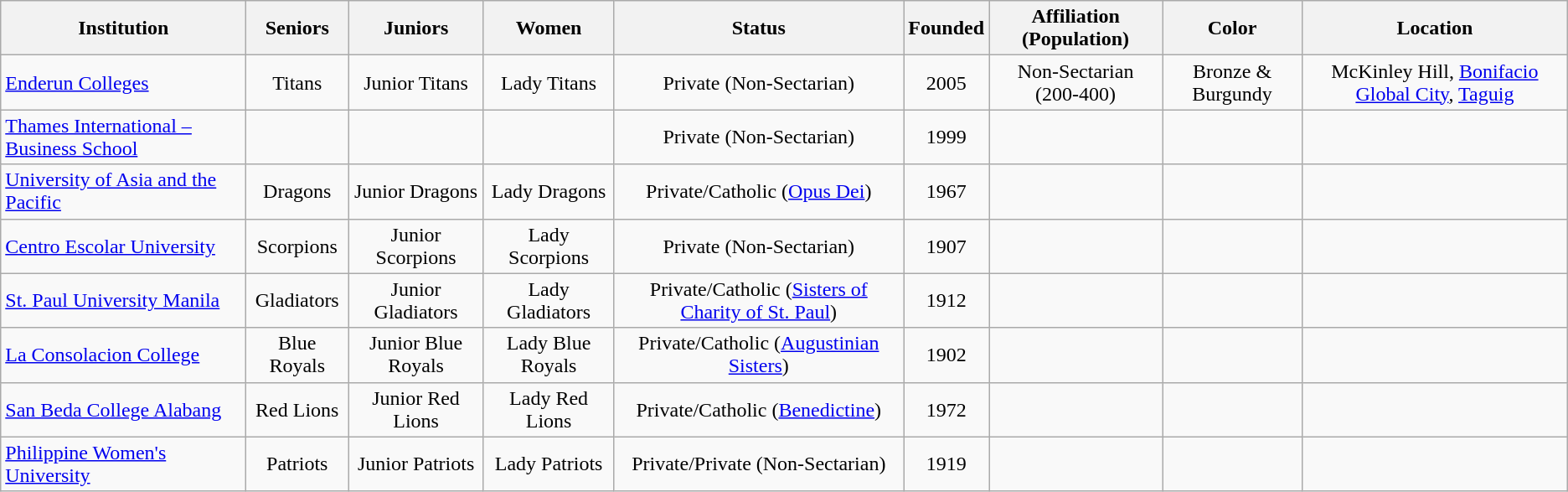<table class="wikitable sortable">
<tr>
<th>Institution</th>
<th>Seniors</th>
<th>Juniors</th>
<th>Women</th>
<th>Status</th>
<th>Founded</th>
<th>Affiliation (Population)</th>
<th>Color</th>
<th>Location</th>
</tr>
<tr>
<td><a href='#'>Enderun Colleges</a></td>
<td align="center">Titans</td>
<td align="center">Junior Titans</td>
<td align="center">Lady Titans</td>
<td align="center">Private (Non-Sectarian)</td>
<td align="center">2005</td>
<td align="center">Non-Sectarian (200-400)</td>
<td align="center">Bronze & Burgundy</td>
<td align="center">McKinley Hill, <a href='#'>Bonifacio Global City</a>, <a href='#'>Taguig</a></td>
</tr>
<tr>
<td><a href='#'>Thames International – Business School</a></td>
<td align="center"></td>
<td align="center"></td>
<td align="center"></td>
<td align="center">Private (Non-Sectarian)</td>
<td align="center">1999</td>
<td align="center"></td>
<td align="center"></td>
<td align="center"></td>
</tr>
<tr>
<td><a href='#'>University of Asia and the Pacific</a></td>
<td align="center">Dragons</td>
<td align="center">Junior Dragons</td>
<td align="center">Lady Dragons</td>
<td align="center">Private/Catholic (<a href='#'>Opus Dei</a>)</td>
<td align="center">1967</td>
<td align="center"></td>
<td align="center"></td>
<td align="center"></td>
</tr>
<tr>
<td><a href='#'>Centro Escolar University</a></td>
<td align="center">Scorpions</td>
<td align="center">Junior Scorpions</td>
<td align="center">Lady Scorpions</td>
<td align="center">Private (Non-Sectarian)</td>
<td align="center">1907</td>
<td align="center"></td>
<td align="center"></td>
<td align="center"></td>
</tr>
<tr>
<td><a href='#'>St. Paul University Manila</a></td>
<td align="center">Gladiators</td>
<td align="center">Junior Gladiators</td>
<td align="center">Lady Gladiators</td>
<td align="center">Private/Catholic (<a href='#'>Sisters of Charity of St. Paul</a>)</td>
<td align="center">1912</td>
<td align="center"></td>
<td align="center"></td>
<td align="center"></td>
</tr>
<tr>
<td><a href='#'>La Consolacion College</a></td>
<td align="center">Blue Royals</td>
<td align="center">Junior Blue Royals</td>
<td align="center">Lady Blue Royals</td>
<td align="center">Private/Catholic (<a href='#'>Augustinian Sisters</a>)</td>
<td align="center">1902</td>
<td align="center"></td>
<td align="center"></td>
<td align="center"></td>
</tr>
<tr>
<td><a href='#'>San Beda College Alabang</a></td>
<td align="center">Red Lions</td>
<td align="center">Junior Red Lions</td>
<td align="center">Lady Red Lions</td>
<td align="center">Private/Catholic (<a href='#'>Benedictine</a>)</td>
<td align="center">1972</td>
<td align="center"></td>
<td align="center"></td>
<td align="center"></td>
</tr>
<tr>
<td><a href='#'>Philippine Women's University</a></td>
<td align="center">Patriots</td>
<td align="center">Junior Patriots</td>
<td align="center">Lady Patriots</td>
<td align="center">Private/Private (Non-Sectarian)</td>
<td align="center">1919</td>
<td align="center"></td>
<td align="center"></td>
<td align="center"></td>
</tr>
</table>
